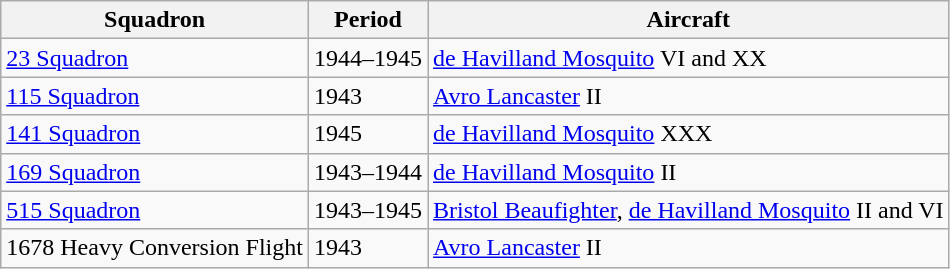<table class="wikitable">
<tr>
<th>Squadron</th>
<th>Period</th>
<th>Aircraft</th>
</tr>
<tr>
<td><a href='#'>23 Squadron</a></td>
<td>1944–1945</td>
<td><a href='#'>de Havilland Mosquito</a> VI and XX</td>
</tr>
<tr>
<td><a href='#'>115 Squadron</a></td>
<td>1943</td>
<td><a href='#'>Avro Lancaster</a> II</td>
</tr>
<tr>
<td><a href='#'>141 Squadron</a></td>
<td>1945</td>
<td><a href='#'>de Havilland Mosquito</a> XXX</td>
</tr>
<tr>
<td><a href='#'>169 Squadron</a></td>
<td>1943–1944</td>
<td><a href='#'>de Havilland Mosquito</a> II</td>
</tr>
<tr>
<td><a href='#'>515 Squadron</a></td>
<td>1943–1945</td>
<td><a href='#'>Bristol Beaufighter</a>, <a href='#'>de Havilland Mosquito</a> II and VI</td>
</tr>
<tr>
<td>1678 Heavy Conversion Flight</td>
<td>1943</td>
<td><a href='#'>Avro Lancaster</a> II</td>
</tr>
</table>
